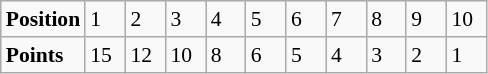<table class="wikitable" style="font-size: 90%;">
<tr>
<td><strong>Position</strong></td>
<td width=20>1</td>
<td width=20>2</td>
<td width=20>3</td>
<td width=20>4</td>
<td width=20>5</td>
<td width=20>6</td>
<td width=20>7</td>
<td width=20>8</td>
<td width=20>9</td>
<td width=20>10</td>
</tr>
<tr>
<td><strong>Points</strong></td>
<td>15</td>
<td>12</td>
<td>10</td>
<td>8</td>
<td>6</td>
<td>5</td>
<td>4</td>
<td>3</td>
<td>2</td>
<td>1</td>
</tr>
</table>
